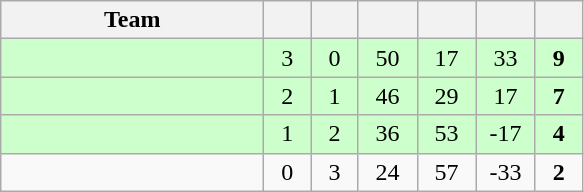<table class="wikitable" style="text-align:center;">
<tr>
<th style="width:10.5em;">Team</th>
<th style="width:1.5em;"></th>
<th style="width:1.5em;"></th>
<th style="width:2.0em;"></th>
<th style="width:2.0em;"></th>
<th style="width:2.0em;"></th>
<th style="width:1.5em;"></th>
</tr>
<tr bgcolor=#cfc>
<td align="left"></td>
<td>3</td>
<td>0</td>
<td>50</td>
<td>17</td>
<td>33</td>
<td><strong>9</strong></td>
</tr>
<tr bgcolor=#cfc>
<td align="left"></td>
<td>2</td>
<td>1</td>
<td>46</td>
<td>29</td>
<td>17</td>
<td><strong>7</strong></td>
</tr>
<tr bgcolor=#cfc>
<td align="left"></td>
<td>1</td>
<td>2</td>
<td>36</td>
<td>53</td>
<td>-17</td>
<td><strong>4</strong></td>
</tr>
<tr>
<td align="left"></td>
<td>0</td>
<td>3</td>
<td>24</td>
<td>57</td>
<td>-33</td>
<td><strong>2</strong></td>
</tr>
</table>
